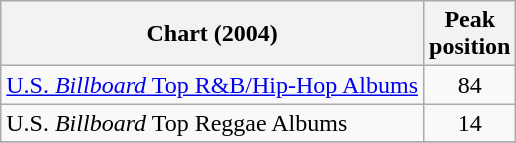<table class="wikitable">
<tr>
<th>Chart (2004)</th>
<th>Peak<br>position</th>
</tr>
<tr>
<td><a href='#'>U.S. <em>Billboard</em> Top R&B/Hip-Hop Albums</a></td>
<td align="center">84</td>
</tr>
<tr>
<td>U.S. <em>Billboard</em> Top Reggae Albums</td>
<td align="center">14</td>
</tr>
<tr>
</tr>
</table>
